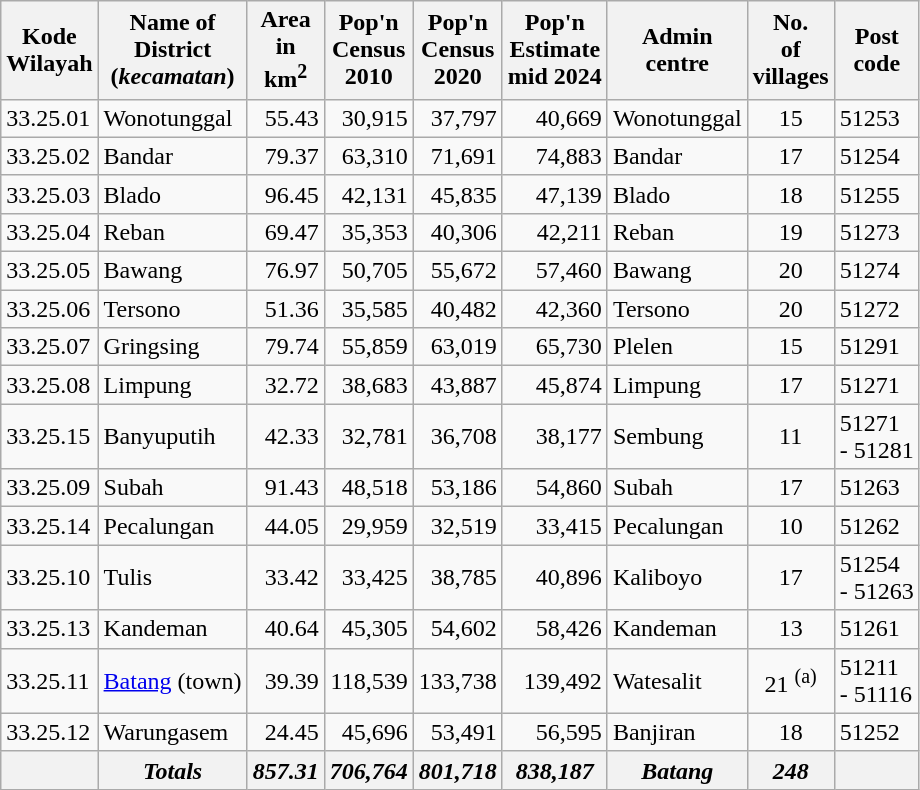<table class="sortable wikitable">
<tr>
<th>Kode <br>Wilayah</th>
<th>Name of<br>District<br>(<em>kecamatan</em>)</th>
<th>Area <br> in<br>km<sup>2</sup></th>
<th>Pop'n<br>Census<br>2010</th>
<th>Pop'n<br>Census<br>2020</th>
<th>Pop'n<br>Estimate<br>mid 2024</th>
<th>Admin<br>centre</th>
<th>No.<br>of<br>villages</th>
<th>Post<br>code</th>
</tr>
<tr>
<td>33.25.01</td>
<td>Wonotunggal</td>
<td align="right">55.43</td>
<td align="right">30,915</td>
<td align="right">37,797</td>
<td align="right">40,669</td>
<td>Wonotunggal</td>
<td align="center">15</td>
<td>51253</td>
</tr>
<tr>
<td>33.25.02</td>
<td>Bandar</td>
<td align="right">79.37</td>
<td align="right">63,310</td>
<td align="right">71,691</td>
<td align="right">74,883</td>
<td>Bandar</td>
<td align="center">17</td>
<td>51254</td>
</tr>
<tr>
<td>33.25.03</td>
<td>Blado</td>
<td align="right">96.45</td>
<td align="right">42,131</td>
<td align="right">45,835</td>
<td align="right">47,139</td>
<td>Blado</td>
<td align="center">18</td>
<td>51255</td>
</tr>
<tr>
<td>33.25.04</td>
<td>Reban</td>
<td align="right">69.47</td>
<td align="right">35,353</td>
<td align="right">40,306</td>
<td align="right">42,211</td>
<td>Reban</td>
<td align="center">19</td>
<td>51273</td>
</tr>
<tr>
<td>33.25.05</td>
<td>Bawang</td>
<td align="right">76.97</td>
<td align="right">50,705</td>
<td align="right">55,672</td>
<td align="right">57,460</td>
<td>Bawang</td>
<td align="center">20</td>
<td>51274</td>
</tr>
<tr>
<td>33.25.06</td>
<td>Tersono</td>
<td align="right">51.36</td>
<td align="right">35,585</td>
<td align="right">40,482</td>
<td align="right">42,360</td>
<td>Tersono</td>
<td align="center">20</td>
<td>51272</td>
</tr>
<tr>
<td>33.25.07</td>
<td>Gringsing</td>
<td align="right">79.74</td>
<td align="right">55,859</td>
<td align="right">63,019</td>
<td align="right">65,730</td>
<td>Plelen</td>
<td align="center">15</td>
<td>51291</td>
</tr>
<tr>
<td>33.25.08</td>
<td>Limpung</td>
<td align="right">32.72</td>
<td align="right">38,683</td>
<td align="right">43,887</td>
<td align="right">45,874</td>
<td>Limpung</td>
<td align="center">17</td>
<td>51271</td>
</tr>
<tr>
<td>33.25.15</td>
<td>Banyuputih</td>
<td align="right">42.33</td>
<td align="right">32,781</td>
<td align="right">36,708</td>
<td align="right">38,177</td>
<td>Sembung</td>
<td align="center">11</td>
<td>51271<br>- 51281</td>
</tr>
<tr>
<td>33.25.09</td>
<td>Subah</td>
<td align="right">91.43</td>
<td align="right">48,518</td>
<td align="right">53,186</td>
<td align="right">54,860</td>
<td>Subah</td>
<td align="center">17</td>
<td>51263</td>
</tr>
<tr>
<td>33.25.14</td>
<td>Pecalungan</td>
<td align="right">44.05</td>
<td align="right">29,959</td>
<td align="right">32,519</td>
<td align="right">33,415</td>
<td>Pecalungan</td>
<td align="center">10</td>
<td>51262</td>
</tr>
<tr>
<td>33.25.10</td>
<td>Tulis</td>
<td align="right">33.42</td>
<td align="right">33,425</td>
<td align="right">38,785</td>
<td align="right">40,896</td>
<td>Kaliboyo</td>
<td align="center">17</td>
<td>51254<br>- 51263</td>
</tr>
<tr>
<td>33.25.13</td>
<td>Kandeman</td>
<td align="right">40.64</td>
<td align="right">45,305</td>
<td align="right">54,602</td>
<td align="right">58,426</td>
<td>Kandeman</td>
<td align="center">13</td>
<td>51261</td>
</tr>
<tr>
<td>33.25.11</td>
<td><a href='#'>Batang</a> (town)</td>
<td align="right">39.39</td>
<td align="right">118,539</td>
<td align="right">133,738</td>
<td align="right">139,492</td>
<td>Watesalit</td>
<td align="center">21 <sup>(a)</sup></td>
<td>51211<br>- 51116</td>
</tr>
<tr>
<td>33.25.12</td>
<td>Warungasem</td>
<td align="right">24.45</td>
<td align="right">45,696</td>
<td align="right">53,491</td>
<td align="right">56,595</td>
<td>Banjiran</td>
<td align="center">18</td>
<td>51252</td>
</tr>
<tr>
<th></th>
<th><strong><em>Totals</em></strong></th>
<th align="right"><em>857.31</em></th>
<th align="right"><em>706,764</em></th>
<th align="right"><em>801,718</em></th>
<th align="right"><em>838,187</em></th>
<th><em>Batang</em></th>
<th align="center"><em>248</em></th>
<th></th>
</tr>
</table>
